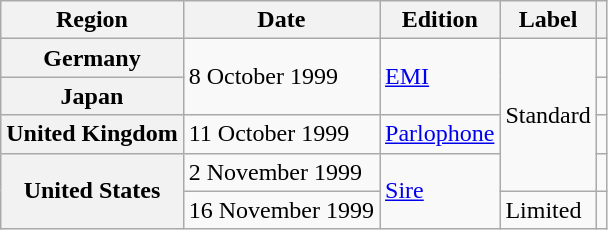<table class="wikitable plainrowheaders">
<tr>
<th scope="col">Region</th>
<th scope="col">Date</th>
<th scope="col">Edition</th>
<th scope="col">Label</th>
<th scope="col"></th>
</tr>
<tr>
<th scope="row">Germany</th>
<td rowspan="2">8 October 1999</td>
<td rowspan="2"><a href='#'>EMI</a></td>
<td rowspan="4">Standard</td>
<td align="center"></td>
</tr>
<tr>
<th scope="row">Japan</th>
<td align="center"></td>
</tr>
<tr>
<th scope="row">United Kingdom</th>
<td>11 October 1999</td>
<td><a href='#'>Parlophone</a></td>
<td align="center"></td>
</tr>
<tr>
<th scope="row" rowspan="2">United States</th>
<td>2 November 1999</td>
<td rowspan="2"><a href='#'>Sire</a></td>
<td align="center"></td>
</tr>
<tr>
<td>16 November 1999</td>
<td>Limited</td>
<td align="center"></td>
</tr>
</table>
